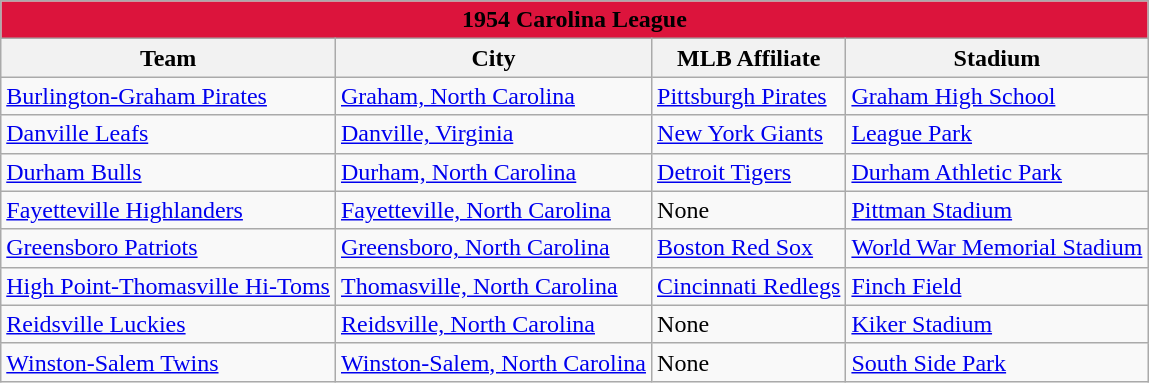<table class="wikitable" style="width:auto">
<tr>
<td bgcolor="#DC143C" align="center" colspan="7"><strong><span>1954 Carolina League</span></strong></td>
</tr>
<tr>
<th>Team</th>
<th>City</th>
<th>MLB Affiliate</th>
<th>Stadium</th>
</tr>
<tr>
<td><a href='#'>Burlington-Graham Pirates</a></td>
<td><a href='#'>Graham, North Carolina</a></td>
<td><a href='#'>Pittsburgh Pirates</a></td>
<td><a href='#'>Graham High School</a></td>
</tr>
<tr>
<td><a href='#'>Danville Leafs</a></td>
<td><a href='#'>Danville, Virginia</a></td>
<td><a href='#'>New York Giants</a></td>
<td><a href='#'>League Park</a></td>
</tr>
<tr>
<td><a href='#'>Durham Bulls</a></td>
<td><a href='#'>Durham, North Carolina</a></td>
<td><a href='#'>Detroit Tigers</a></td>
<td><a href='#'>Durham Athletic Park</a></td>
</tr>
<tr>
<td><a href='#'>Fayetteville Highlanders</a></td>
<td><a href='#'>Fayetteville, North Carolina</a></td>
<td>None</td>
<td><a href='#'>Pittman Stadium</a></td>
</tr>
<tr>
<td><a href='#'>Greensboro Patriots</a></td>
<td><a href='#'>Greensboro, North Carolina</a></td>
<td><a href='#'>Boston Red Sox</a></td>
<td><a href='#'>World War Memorial Stadium</a></td>
</tr>
<tr>
<td><a href='#'>High Point-Thomasville Hi-Toms</a></td>
<td><a href='#'>Thomasville, North Carolina</a></td>
<td><a href='#'>Cincinnati Redlegs</a></td>
<td><a href='#'>Finch Field</a></td>
</tr>
<tr>
<td><a href='#'>Reidsville Luckies</a></td>
<td><a href='#'>Reidsville, North Carolina</a></td>
<td>None</td>
<td><a href='#'>Kiker Stadium</a></td>
</tr>
<tr>
<td><a href='#'>Winston-Salem Twins</a></td>
<td><a href='#'>Winston-Salem, North Carolina</a></td>
<td>None</td>
<td><a href='#'>South Side Park</a></td>
</tr>
</table>
